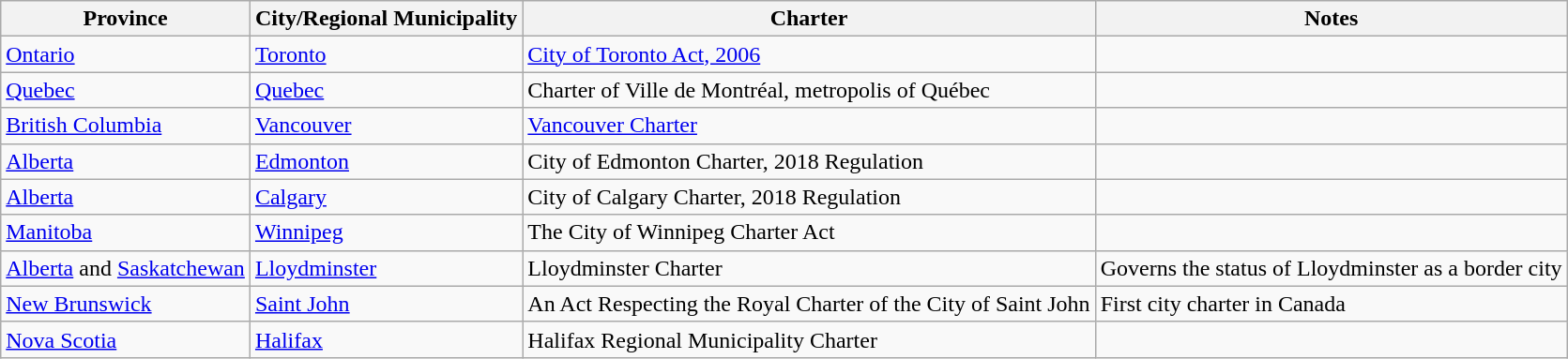<table class="wikitable">
<tr>
<th>Province</th>
<th>City/Regional Municipality</th>
<th>Charter</th>
<th>Notes</th>
</tr>
<tr>
<td><a href='#'>Ontario</a></td>
<td><a href='#'>Toronto</a></td>
<td><a href='#'>City of Toronto Act, 2006</a></td>
<td></td>
</tr>
<tr>
<td><a href='#'>Quebec</a></td>
<td><a href='#'>Quebec</a></td>
<td>Charter of Ville de Montréal, metropolis of Québec</td>
<td></td>
</tr>
<tr>
<td><a href='#'>British Columbia</a></td>
<td><a href='#'>Vancouver</a></td>
<td><a href='#'>Vancouver Charter</a></td>
<td></td>
</tr>
<tr>
<td><a href='#'>Alberta</a></td>
<td><a href='#'>Edmonton</a></td>
<td>City of Edmonton Charter, 2018 Regulation</td>
<td></td>
</tr>
<tr>
<td><a href='#'>Alberta</a></td>
<td><a href='#'>Calgary</a></td>
<td>City of Calgary Charter, 2018 Regulation</td>
<td></td>
</tr>
<tr>
<td><a href='#'>Manitoba</a></td>
<td><a href='#'>Winnipeg</a></td>
<td>The City of Winnipeg Charter Act</td>
<td></td>
</tr>
<tr>
<td><a href='#'>Alberta</a> and <a href='#'>Saskatchewan</a></td>
<td><a href='#'>Lloydminster</a></td>
<td>Lloydminster Charter</td>
<td>Governs the status of Lloydminster as a border city</td>
</tr>
<tr>
<td><a href='#'>New Brunswick</a></td>
<td><a href='#'>Saint John</a></td>
<td>An Act Respecting the Royal Charter of the City of Saint John</td>
<td>First city charter in Canada</td>
</tr>
<tr>
<td><a href='#'>Nova Scotia</a></td>
<td><a href='#'>Halifax</a></td>
<td>Halifax Regional Municipality Charter</td>
<td></td>
</tr>
</table>
